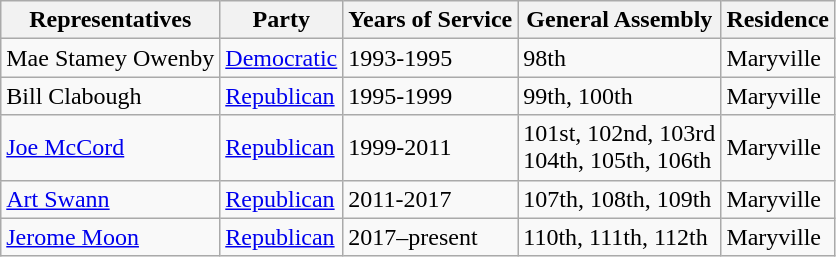<table class="wikitable">
<tr>
<th>Representatives</th>
<th>Party</th>
<th>Years of Service</th>
<th>General Assembly</th>
<th>Residence</th>
</tr>
<tr>
<td>Mae Stamey Owenby</td>
<td><a href='#'>Democratic</a></td>
<td>1993-1995</td>
<td>98th</td>
<td>Maryville</td>
</tr>
<tr>
<td>Bill Clabough</td>
<td><a href='#'>Republican</a></td>
<td>1995-1999</td>
<td>99th, 100th</td>
<td>Maryville</td>
</tr>
<tr>
<td><a href='#'>Joe McCord</a></td>
<td><a href='#'>Republican</a></td>
<td>1999-2011</td>
<td>101st, 102nd, 103rd<br>104th, 105th, 106th</td>
<td>Maryville</td>
</tr>
<tr>
<td><a href='#'>Art Swann</a></td>
<td><a href='#'>Republican</a></td>
<td>2011-2017</td>
<td>107th, 108th, 109th</td>
<td>Maryville</td>
</tr>
<tr>
<td><a href='#'>Jerome Moon</a></td>
<td><a href='#'>Republican</a></td>
<td>2017–present</td>
<td>110th, 111th, 112th</td>
<td>Maryville</td>
</tr>
</table>
